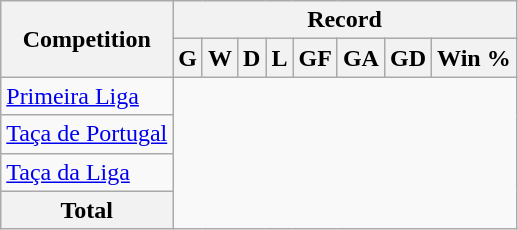<table class="wikitable" style="text-align: center">
<tr>
<th rowspan=2>Competition</th>
<th colspan=9>Record</th>
</tr>
<tr>
<th>G</th>
<th>W</th>
<th>D</th>
<th>L</th>
<th>GF</th>
<th>GA</th>
<th>GD</th>
<th>Win %</th>
</tr>
<tr>
<td style="text-align: left"><a href='#'>Primeira Liga</a><br></td>
</tr>
<tr>
<td style="text-align: left"><a href='#'>Taça de Portugal</a><br></td>
</tr>
<tr>
<td style="text-align: left"><a href='#'>Taça da Liga</a><br></td>
</tr>
<tr>
<th>Total<br></th>
</tr>
</table>
